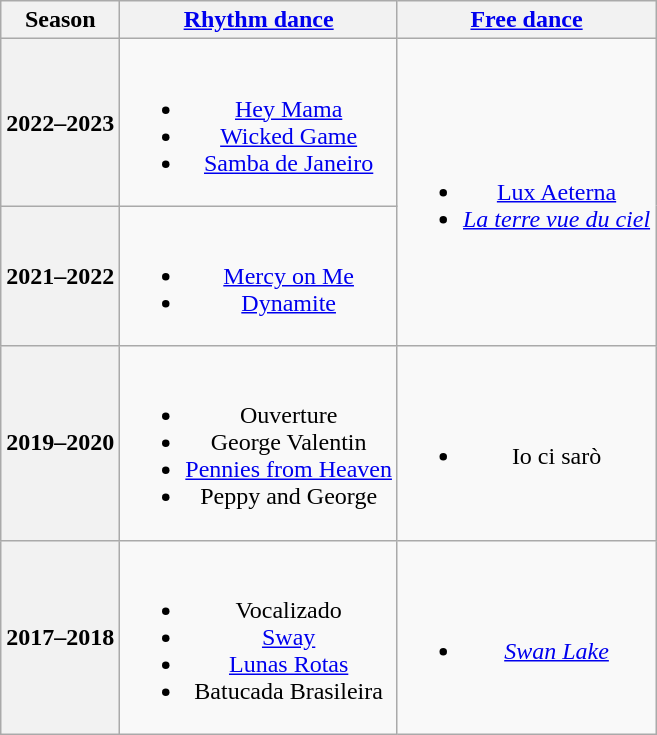<table class=wikitable style=text-align:center>
<tr>
<th>Season</th>
<th><a href='#'>Rhythm dance</a></th>
<th><a href='#'>Free dance</a></th>
</tr>
<tr>
<th>2022–2023<br></th>
<td><br><ul><li> <a href='#'>Hey Mama</a> <br> </li><li> <a href='#'>Wicked Game</a> <br> </li><li> <a href='#'>Samba de Janeiro</a> <br> </li></ul></td>
<td rowspan="2"><br><ul><li><a href='#'>Lux Aeterna</a> <br> </li><li><em><a href='#'>La terre vue du ciel</a></em> <br> </li></ul></td>
</tr>
<tr>
<th>2021–2022<br></th>
<td><br><ul><li> <a href='#'>Mercy on Me</a> <br> </li><li> <a href='#'>Dynamite</a> <br> </li></ul></td>
</tr>
<tr>
<th>2019–2020<br></th>
<td><br><ul><li> Ouverture</li><li> George Valentin</li><li> <a href='#'>Pennies from Heaven</a></li><li> Peppy and George<br></li></ul></td>
<td><br><ul><li>Io ci sarò<br></li></ul></td>
</tr>
<tr>
<th>2017–2018<br></th>
<td><br><ul><li> Vocalizado</li><li> <a href='#'>Sway</a><br></li><li> <a href='#'>Lunas Rotas</a><br></li><li> Batucada Brasileira<br></li></ul></td>
<td><br><ul><li><em><a href='#'>Swan Lake</a></em><br></li></ul></td>
</tr>
</table>
